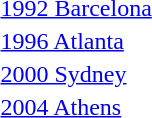<table>
<tr>
<td><a href='#'>1992 Barcelona</a><br></td>
<td></td>
<td></td>
<td></td>
</tr>
<tr>
<td><a href='#'>1996 Atlanta</a><br></td>
<td></td>
<td></td>
<td></td>
</tr>
<tr>
<td><a href='#'>2000 Sydney</a><br></td>
<td></td>
<td></td>
<td></td>
</tr>
<tr>
<td><a href='#'>2004 Athens</a><br></td>
<td></td>
<td></td>
<td></td>
</tr>
</table>
